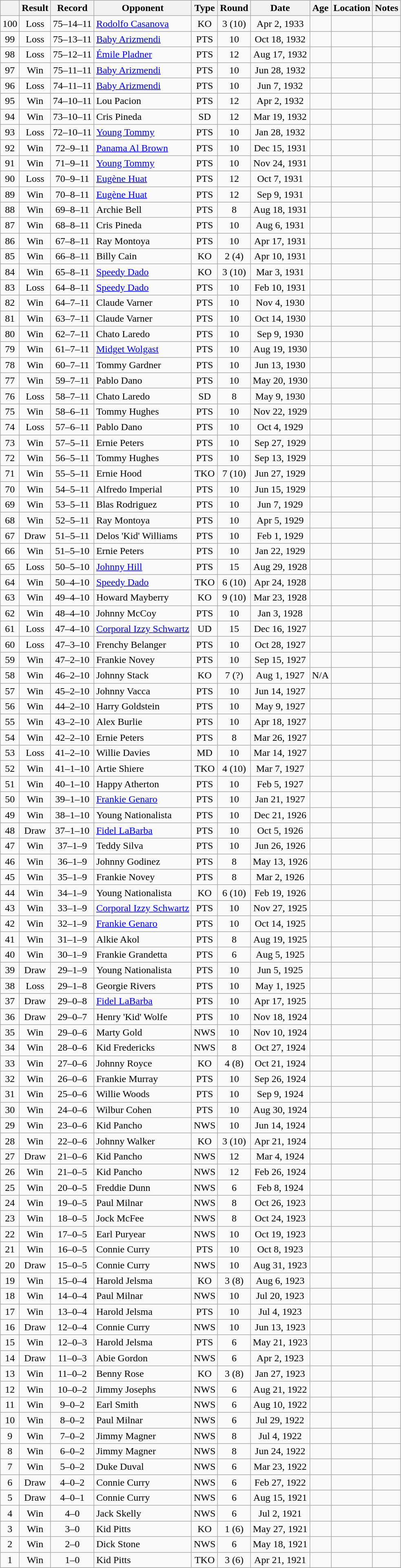<table class="wikitable mw-collapsible" style="text-align:center">
<tr>
<th></th>
<th>Result</th>
<th>Record</th>
<th>Opponent</th>
<th>Type</th>
<th>Round</th>
<th>Date</th>
<th>Age</th>
<th>Location</th>
<th>Notes</th>
</tr>
<tr>
<td>100</td>
<td>Loss</td>
<td>75–14–11</td>
<td align=left><a href='#'>Rodolfo Casanova</a></td>
<td>KO</td>
<td>3 (10)</td>
<td>Apr 2, 1933</td>
<td style="text-align:left;"></td>
<td style="text-align:left;"></td>
<td></td>
</tr>
<tr>
<td>99</td>
<td>Loss</td>
<td>75–13–11</td>
<td align=left><a href='#'>Baby Arizmendi</a></td>
<td>PTS</td>
<td>10</td>
<td>Oct 18, 1932</td>
<td style="text-align:left;"></td>
<td style="text-align:left;"></td>
<td style="text-align:left;"></td>
</tr>
<tr>
<td>98</td>
<td>Loss</td>
<td>75–12–11</td>
<td align=left><a href='#'>Émile Pladner</a></td>
<td>PTS</td>
<td>12</td>
<td>Aug 17, 1932</td>
<td style="text-align:left;"></td>
<td style="text-align:left;"></td>
<td></td>
</tr>
<tr>
<td>97</td>
<td>Win</td>
<td>75–11–11</td>
<td align=left><a href='#'>Baby Arizmendi</a></td>
<td>PTS</td>
<td>10</td>
<td>Jun 28, 1932</td>
<td style="text-align:left;"></td>
<td style="text-align:left;"></td>
<td></td>
</tr>
<tr>
<td>96</td>
<td>Loss</td>
<td>74–11–11</td>
<td align=left><a href='#'>Baby Arizmendi</a></td>
<td>PTS</td>
<td>10</td>
<td>Jun 7, 1932</td>
<td style="text-align:left;"></td>
<td style="text-align:left;"></td>
<td></td>
</tr>
<tr>
<td>95</td>
<td>Win</td>
<td>74–10–11</td>
<td align=left>Lou Pacion</td>
<td>PTS</td>
<td>12</td>
<td>Apr 2, 1932</td>
<td style="text-align:left;"></td>
<td style="text-align:left;"></td>
<td></td>
</tr>
<tr>
<td>94</td>
<td>Win</td>
<td>73–10–11</td>
<td align=left>Cris Pineda</td>
<td>SD</td>
<td>12</td>
<td>Mar 19, 1932</td>
<td style="text-align:left;"></td>
<td style="text-align:left;"></td>
<td style="text-align:left;"></td>
</tr>
<tr>
<td>93</td>
<td>Loss</td>
<td>72–10–11</td>
<td align=left><a href='#'>Young Tommy</a></td>
<td>PTS</td>
<td>10</td>
<td>Jan 28, 1932</td>
<td style="text-align:left;"></td>
<td style="text-align:left;"></td>
<td style="text-align:left;"></td>
</tr>
<tr>
<td>92</td>
<td>Win</td>
<td>72–9–11</td>
<td align=left><a href='#'>Panama Al Brown</a></td>
<td>PTS</td>
<td>10</td>
<td>Dec 15, 1931</td>
<td style="text-align:left;"></td>
<td style="text-align:left;"></td>
<td></td>
</tr>
<tr>
<td>91</td>
<td>Win</td>
<td>71–9–11</td>
<td align=left><a href='#'>Young Tommy</a></td>
<td>PTS</td>
<td>10</td>
<td>Nov 24, 1931</td>
<td style="text-align:left;"></td>
<td style="text-align:left;"></td>
<td style="text-align:left;"></td>
</tr>
<tr>
<td>90</td>
<td>Loss</td>
<td>70–9–11</td>
<td align=left><a href='#'>Eugène Huat</a></td>
<td>PTS</td>
<td>12</td>
<td>Oct 7, 1931</td>
<td style="text-align:left;"></td>
<td style="text-align:left;"></td>
<td></td>
</tr>
<tr>
<td>89</td>
<td>Win</td>
<td>70–8–11</td>
<td align=left><a href='#'>Eugène Huat</a></td>
<td>PTS</td>
<td>12</td>
<td>Sep 9, 1931</td>
<td style="text-align:left;"></td>
<td style="text-align:left;"></td>
<td></td>
</tr>
<tr>
<td>88</td>
<td>Win</td>
<td>69–8–11</td>
<td align=left>Archie Bell</td>
<td>PTS</td>
<td>8</td>
<td>Aug 18, 1931</td>
<td style="text-align:left;"></td>
<td style="text-align:left;"></td>
<td></td>
</tr>
<tr>
<td>87</td>
<td>Win</td>
<td>68–8–11</td>
<td align=left>Cris Pineda</td>
<td>PTS</td>
<td>10</td>
<td>Aug 6, 1931</td>
<td style="text-align:left;"></td>
<td style="text-align:left;"></td>
<td></td>
</tr>
<tr>
<td>86</td>
<td>Win</td>
<td>67–8–11</td>
<td align=left>Ray Montoya</td>
<td>PTS</td>
<td>10</td>
<td>Apr 17, 1931</td>
<td style="text-align:left;"></td>
<td style="text-align:left;"></td>
<td></td>
</tr>
<tr>
<td>85</td>
<td>Win</td>
<td>66–8–11</td>
<td align=left>Billy Cain</td>
<td>KO</td>
<td>2 (4)</td>
<td>Apr 10, 1931</td>
<td style="text-align:left;"></td>
<td style="text-align:left;"></td>
<td></td>
</tr>
<tr>
<td>84</td>
<td>Win</td>
<td>65–8–11</td>
<td align=left><a href='#'>Speedy Dado</a></td>
<td>KO</td>
<td>3 (10)</td>
<td>Mar 3, 1931</td>
<td style="text-align:left;"></td>
<td style="text-align:left;"></td>
<td style="text-align:left;"></td>
</tr>
<tr>
<td>83</td>
<td>Loss</td>
<td>64–8–11</td>
<td align=left><a href='#'>Speedy Dado</a></td>
<td>PTS</td>
<td>10</td>
<td>Feb 10, 1931</td>
<td style="text-align:left;"></td>
<td style="text-align:left;"></td>
<td style="text-align:left;"></td>
</tr>
<tr>
<td>82</td>
<td>Win</td>
<td>64–7–11</td>
<td align=left>Claude Varner</td>
<td>PTS</td>
<td>10</td>
<td>Nov 4, 1930</td>
<td style="text-align:left;"></td>
<td style="text-align:left;"></td>
<td></td>
</tr>
<tr>
<td>81</td>
<td>Win</td>
<td>63–7–11</td>
<td align=left>Claude Varner</td>
<td>PTS</td>
<td>10</td>
<td>Oct 14, 1930</td>
<td style="text-align:left;"></td>
<td style="text-align:left;"></td>
<td></td>
</tr>
<tr>
<td>80</td>
<td>Win</td>
<td>62–7–11</td>
<td align=left>Chato Laredo</td>
<td>PTS</td>
<td>10</td>
<td>Sep 9, 1930</td>
<td style="text-align:left;"></td>
<td style="text-align:left;"></td>
<td></td>
</tr>
<tr>
<td>79</td>
<td>Win</td>
<td>61–7–11</td>
<td align=left><a href='#'>Midget Wolgast</a></td>
<td>PTS</td>
<td>10</td>
<td>Aug 19, 1930</td>
<td style="text-align:left;"></td>
<td style="text-align:left;"></td>
<td></td>
</tr>
<tr>
<td>78</td>
<td>Win</td>
<td>60–7–11</td>
<td align=left>Tommy Gardner</td>
<td>PTS</td>
<td>10</td>
<td>Jun 13, 1930</td>
<td style="text-align:left;"></td>
<td style="text-align:left;"></td>
<td></td>
</tr>
<tr>
<td>77</td>
<td>Win</td>
<td>59–7–11</td>
<td align=left>Pablo Dano</td>
<td>PTS</td>
<td>10</td>
<td>May 20, 1930</td>
<td style="text-align:left;"></td>
<td style="text-align:left;"></td>
<td></td>
</tr>
<tr>
<td>76</td>
<td>Loss</td>
<td>58–7–11</td>
<td align=left>Chato Laredo</td>
<td>SD</td>
<td>8</td>
<td>May 9, 1930</td>
<td style="text-align:left;"></td>
<td style="text-align:left;"></td>
<td></td>
</tr>
<tr>
<td>75</td>
<td>Win</td>
<td>58–6–11</td>
<td align=left>Tommy Hughes</td>
<td>PTS</td>
<td>10</td>
<td>Nov 22, 1929</td>
<td style="text-align:left;"></td>
<td style="text-align:left;"></td>
<td></td>
</tr>
<tr>
<td>74</td>
<td>Loss</td>
<td>57–6–11</td>
<td align=left>Pablo Dano</td>
<td>PTS</td>
<td>10</td>
<td>Oct 4, 1929</td>
<td style="text-align:left;"></td>
<td style="text-align:left;"></td>
<td></td>
</tr>
<tr>
<td>73</td>
<td>Win</td>
<td>57–5–11</td>
<td align=left>Ernie Peters</td>
<td>PTS</td>
<td>10</td>
<td>Sep 27, 1929</td>
<td style="text-align:left;"></td>
<td style="text-align:left;"></td>
<td></td>
</tr>
<tr>
<td>72</td>
<td>Win</td>
<td>56–5–11</td>
<td align=left>Tommy Hughes</td>
<td>PTS</td>
<td>10</td>
<td>Sep 13, 1929</td>
<td style="text-align:left;"></td>
<td style="text-align:left;"></td>
<td></td>
</tr>
<tr>
<td>71</td>
<td>Win</td>
<td>55–5–11</td>
<td align=left>Ernie Hood</td>
<td>TKO</td>
<td>7 (10)</td>
<td>Jun 27, 1929</td>
<td style="text-align:left;"></td>
<td style="text-align:left;"></td>
<td></td>
</tr>
<tr>
<td>70</td>
<td>Win</td>
<td>54–5–11</td>
<td align=left>Alfredo Imperial</td>
<td>PTS</td>
<td>10</td>
<td>Jun 15, 1929</td>
<td style="text-align:left;"></td>
<td style="text-align:left;"></td>
<td></td>
</tr>
<tr>
<td>69</td>
<td>Win</td>
<td>53–5–11</td>
<td align=left>Blas Rodriguez</td>
<td>PTS</td>
<td>10</td>
<td>Jun 7, 1929</td>
<td style="text-align:left;"></td>
<td style="text-align:left;"></td>
<td></td>
</tr>
<tr>
<td>68</td>
<td>Win</td>
<td>52–5–11</td>
<td align=left>Ray Montoya</td>
<td>PTS</td>
<td>10</td>
<td>Apr 5, 1929</td>
<td style="text-align:left;"></td>
<td style="text-align:left;"></td>
<td></td>
</tr>
<tr>
<td>67</td>
<td>Draw</td>
<td>51–5–11</td>
<td align=left>Delos 'Kid' Williams</td>
<td>PTS</td>
<td>10</td>
<td>Feb 1, 1929</td>
<td style="text-align:left;"></td>
<td style="text-align:left;"></td>
<td></td>
</tr>
<tr>
<td>66</td>
<td>Win</td>
<td>51–5–10</td>
<td align=left>Ernie Peters</td>
<td>PTS</td>
<td>10</td>
<td>Jan 22, 1929</td>
<td style="text-align:left;"></td>
<td style="text-align:left;"></td>
<td></td>
</tr>
<tr>
<td>65</td>
<td>Loss</td>
<td>50–5–10</td>
<td align=left><a href='#'>Johnny Hill</a></td>
<td>PTS</td>
<td>15</td>
<td>Aug 29, 1928</td>
<td style="text-align:left;"></td>
<td style="text-align:left;"></td>
<td style="text-align:left;"></td>
</tr>
<tr>
<td>64</td>
<td>Win</td>
<td>50–4–10</td>
<td align=left><a href='#'>Speedy Dado</a></td>
<td>TKO</td>
<td>6 (10)</td>
<td>Apr 24, 1928</td>
<td style="text-align:left;"></td>
<td style="text-align:left;"></td>
<td style="text-align:left;"></td>
</tr>
<tr>
<td>63</td>
<td>Win</td>
<td>49–4–10</td>
<td align=left>Howard Mayberry</td>
<td>KO</td>
<td>9 (10)</td>
<td>Mar 23, 1928</td>
<td style="text-align:left;"></td>
<td style="text-align:left;"></td>
<td></td>
</tr>
<tr>
<td>62</td>
<td>Win</td>
<td>48–4–10</td>
<td align=left>Johnny McCoy</td>
<td>PTS</td>
<td>10</td>
<td>Jan 3, 1928</td>
<td style="text-align:left;"></td>
<td style="text-align:left;"></td>
<td style="text-align:left;"></td>
</tr>
<tr>
<td>61</td>
<td>Loss</td>
<td>47–4–10</td>
<td align=left><a href='#'>Corporal Izzy Schwartz</a></td>
<td>UD</td>
<td>15</td>
<td>Dec 16, 1927</td>
<td style="text-align:left;"></td>
<td style="text-align:left;"></td>
<td style="text-align:left;"></td>
</tr>
<tr>
<td>60</td>
<td>Loss</td>
<td>47–3–10</td>
<td align=left>Frenchy Belanger</td>
<td>PTS</td>
<td>10</td>
<td>Oct 28, 1927</td>
<td style="text-align:left;"></td>
<td style="text-align:left;"></td>
<td></td>
</tr>
<tr>
<td>59</td>
<td>Win</td>
<td>47–2–10</td>
<td align=left>Frankie Novey</td>
<td>PTS</td>
<td>10</td>
<td>Sep 15, 1927</td>
<td style="text-align:left;"></td>
<td style="text-align:left;"></td>
<td></td>
</tr>
<tr>
<td>58</td>
<td>Win</td>
<td>46–2–10</td>
<td align=left>Johnny Stack</td>
<td>KO</td>
<td>7 (?)</td>
<td>Aug 1, 1927</td>
<td style="text-align:left;">N/A</td>
<td style="text-align:left;"></td>
<td style="text-align:left;"></td>
</tr>
<tr>
<td>57</td>
<td>Win</td>
<td>45–2–10</td>
<td align=left>Johnny Vacca</td>
<td>PTS</td>
<td>10</td>
<td>Jun 14, 1927</td>
<td style="text-align:left;"></td>
<td style="text-align:left;"></td>
<td></td>
</tr>
<tr>
<td>56</td>
<td>Win</td>
<td>44–2–10</td>
<td align=left>Harry Goldstein</td>
<td>PTS</td>
<td>10</td>
<td>May 9, 1927</td>
<td style="text-align:left;"></td>
<td style="text-align:left;"></td>
<td></td>
</tr>
<tr>
<td>55</td>
<td>Win</td>
<td>43–2–10</td>
<td align=left>Alex Burlie</td>
<td>PTS</td>
<td>10</td>
<td>Apr 18, 1927</td>
<td style="text-align:left;"></td>
<td style="text-align:left;"></td>
<td></td>
</tr>
<tr>
<td>54</td>
<td>Win</td>
<td>42–2–10</td>
<td align=left>Ernie Peters</td>
<td>PTS</td>
<td>8</td>
<td>Mar 26, 1927</td>
<td style="text-align:left;"></td>
<td style="text-align:left;"></td>
<td></td>
</tr>
<tr>
<td>53</td>
<td>Loss</td>
<td>41–2–10</td>
<td align=left>Willie Davies</td>
<td>MD</td>
<td>10</td>
<td>Mar 14, 1927</td>
<td style="text-align:left;"></td>
<td style="text-align:left;"></td>
<td></td>
</tr>
<tr>
<td>52</td>
<td>Win</td>
<td>41–1–10</td>
<td align=left>Artie Shiere</td>
<td>TKO</td>
<td>4 (10)</td>
<td>Mar 7, 1927</td>
<td style="text-align:left;"></td>
<td style="text-align:left;"></td>
<td></td>
</tr>
<tr>
<td>51</td>
<td>Win</td>
<td>40–1–10</td>
<td align=left>Happy Atherton</td>
<td>PTS</td>
<td>10</td>
<td>Feb 5, 1927</td>
<td style="text-align:left;"></td>
<td style="text-align:left;"></td>
<td></td>
</tr>
<tr>
<td>50</td>
<td>Win</td>
<td>39–1–10</td>
<td align=left><a href='#'>Frankie Genaro</a></td>
<td>PTS</td>
<td>10</td>
<td>Jan 21, 1927</td>
<td style="text-align:left;"></td>
<td style="text-align:left;"></td>
<td></td>
</tr>
<tr>
<td>49</td>
<td>Win</td>
<td>38–1–10</td>
<td align=left>Young Nationalista</td>
<td>PTS</td>
<td>10</td>
<td>Dec 21, 1926</td>
<td style="text-align:left;"></td>
<td style="text-align:left;"></td>
<td></td>
</tr>
<tr>
<td>48</td>
<td>Draw</td>
<td>37–1–10</td>
<td align=left><a href='#'>Fidel LaBarba</a></td>
<td>PTS</td>
<td>10</td>
<td>Oct 5, 1926</td>
<td style="text-align:left;"></td>
<td style="text-align:left;"></td>
<td></td>
</tr>
<tr>
<td>47</td>
<td>Win</td>
<td>37–1–9</td>
<td align=left>Teddy Silva</td>
<td>PTS</td>
<td>10</td>
<td>Jun 26, 1926</td>
<td style="text-align:left;"></td>
<td style="text-align:left;"></td>
<td></td>
</tr>
<tr>
<td>46</td>
<td>Win</td>
<td>36–1–9</td>
<td align=left>Johnny Godinez</td>
<td>PTS</td>
<td>8</td>
<td>May 13, 1926</td>
<td style="text-align:left;"></td>
<td style="text-align:left;"></td>
<td></td>
</tr>
<tr>
<td>45</td>
<td>Win</td>
<td>35–1–9</td>
<td align=left>Frankie Novey</td>
<td>PTS</td>
<td>8</td>
<td>Mar 2, 1926</td>
<td style="text-align:left;"></td>
<td style="text-align:left;"></td>
<td></td>
</tr>
<tr>
<td>44</td>
<td>Win</td>
<td>34–1–9</td>
<td align=left>Young Nationalista</td>
<td>KO</td>
<td>6 (10)</td>
<td>Feb 19, 1926</td>
<td style="text-align:left;"></td>
<td style="text-align:left;"></td>
<td></td>
</tr>
<tr>
<td>43</td>
<td>Win</td>
<td>33–1–9</td>
<td align=left><a href='#'>Corporal Izzy Schwartz</a></td>
<td>PTS</td>
<td>10</td>
<td>Nov 27, 1925</td>
<td style="text-align:left;"></td>
<td style="text-align:left;"></td>
<td></td>
</tr>
<tr>
<td>42</td>
<td>Win</td>
<td>32–1–9</td>
<td align=left><a href='#'>Frankie Genaro</a></td>
<td>PTS</td>
<td>10</td>
<td>Oct 14, 1925</td>
<td style="text-align:left;"></td>
<td style="text-align:left;"></td>
<td></td>
</tr>
<tr>
<td>41</td>
<td>Win</td>
<td>31–1–9</td>
<td align=left>Alkie Akol</td>
<td>PTS</td>
<td>8</td>
<td>Aug 19, 1925</td>
<td style="text-align:left;"></td>
<td style="text-align:left;"></td>
<td></td>
</tr>
<tr>
<td>40</td>
<td>Win</td>
<td>30–1–9</td>
<td align=left>Frankie Grandetta</td>
<td>PTS</td>
<td>6</td>
<td>Aug 5, 1925</td>
<td style="text-align:left;"></td>
<td style="text-align:left;"></td>
<td></td>
</tr>
<tr>
<td>39</td>
<td>Draw</td>
<td>29–1–9</td>
<td align=left>Young Nationalista</td>
<td>PTS</td>
<td>10</td>
<td>Jun 5, 1925</td>
<td style="text-align:left;"></td>
<td style="text-align:left;"></td>
<td></td>
</tr>
<tr>
<td>38</td>
<td>Loss</td>
<td>29–1–8</td>
<td align=left>Georgie Rivers</td>
<td>PTS</td>
<td>10</td>
<td>May 1, 1925</td>
<td style="text-align:left;"></td>
<td style="text-align:left;"></td>
<td></td>
</tr>
<tr>
<td>37</td>
<td>Draw</td>
<td>29–0–8</td>
<td align=left><a href='#'>Fidel LaBarba</a></td>
<td>PTS</td>
<td>10</td>
<td>Apr 17, 1925</td>
<td style="text-align:left;"></td>
<td style="text-align:left;"></td>
<td></td>
</tr>
<tr>
<td>36</td>
<td>Draw</td>
<td>29–0–7</td>
<td align=left>Henry 'Kid' Wolfe</td>
<td>PTS</td>
<td>10</td>
<td>Nov 18, 1924</td>
<td style="text-align:left;"></td>
<td style="text-align:left;"></td>
<td></td>
</tr>
<tr>
<td>35</td>
<td>Win</td>
<td>29–0–6</td>
<td align=left>Marty Gold</td>
<td>NWS</td>
<td>10</td>
<td>Nov 10, 1924</td>
<td style="text-align:left;"></td>
<td style="text-align:left;"></td>
<td></td>
</tr>
<tr>
<td>34</td>
<td>Win</td>
<td>28–0–6</td>
<td align=left>Kid Fredericks</td>
<td>NWS</td>
<td>8</td>
<td>Oct 27, 1924</td>
<td style="text-align:left;"></td>
<td style="text-align:left;"></td>
<td></td>
</tr>
<tr>
<td>33</td>
<td>Win</td>
<td>27–0–6</td>
<td align=left>Johnny Royce</td>
<td>KO</td>
<td>4 (8)</td>
<td>Oct 21, 1924</td>
<td style="text-align:left;"></td>
<td style="text-align:left;"></td>
<td></td>
</tr>
<tr>
<td>32</td>
<td>Win</td>
<td>26–0–6</td>
<td align=left>Frankie Murray</td>
<td>PTS</td>
<td>10</td>
<td>Sep 26, 1924</td>
<td style="text-align:left;"></td>
<td style="text-align:left;"></td>
<td></td>
</tr>
<tr>
<td>31</td>
<td>Win</td>
<td>25–0–6</td>
<td align=left>Willie Woods</td>
<td>PTS</td>
<td>10</td>
<td>Sep 9, 1924</td>
<td style="text-align:left;"></td>
<td style="text-align:left;"></td>
<td></td>
</tr>
<tr>
<td>30</td>
<td>Win</td>
<td>24–0–6</td>
<td align=left>Wilbur Cohen</td>
<td>PTS</td>
<td>10</td>
<td>Aug 30, 1924</td>
<td style="text-align:left;"></td>
<td style="text-align:left;"></td>
<td></td>
</tr>
<tr>
<td>29</td>
<td>Win</td>
<td>23–0–6</td>
<td align=left>Kid Pancho</td>
<td>NWS</td>
<td>10</td>
<td>Jun 14, 1924</td>
<td style="text-align:left;"></td>
<td style="text-align:left;"></td>
<td></td>
</tr>
<tr>
<td>28</td>
<td>Win</td>
<td>22–0–6</td>
<td align=left>Johnny Walker</td>
<td>KO</td>
<td>3 (10)</td>
<td>Apr 21, 1924</td>
<td style="text-align:left;"></td>
<td style="text-align:left;"></td>
<td></td>
</tr>
<tr>
<td>27</td>
<td>Draw</td>
<td>21–0–6</td>
<td align=left>Kid Pancho</td>
<td>NWS</td>
<td>12</td>
<td>Mar 4, 1924</td>
<td style="text-align:left;"></td>
<td style="text-align:left;"></td>
<td></td>
</tr>
<tr>
<td>26</td>
<td>Win</td>
<td>21–0–5</td>
<td align=left>Kid Pancho</td>
<td>NWS</td>
<td>12</td>
<td>Feb 26, 1924</td>
<td style="text-align:left;"></td>
<td style="text-align:left;"></td>
<td></td>
</tr>
<tr>
<td>25</td>
<td>Win</td>
<td>20–0–5</td>
<td align=left>Freddie Dunn</td>
<td>NWS</td>
<td>6</td>
<td>Feb 8, 1924</td>
<td style="text-align:left;"></td>
<td style="text-align:left;"></td>
<td></td>
</tr>
<tr>
<td>24</td>
<td>Win</td>
<td>19–0–5</td>
<td align=left>Paul Milnar</td>
<td>NWS</td>
<td>8</td>
<td>Oct 26, 1923</td>
<td style="text-align:left;"></td>
<td style="text-align:left;"></td>
<td></td>
</tr>
<tr>
<td>23</td>
<td>Win</td>
<td>18–0–5</td>
<td align=left>Jock McFee</td>
<td>NWS</td>
<td>8</td>
<td>Oct 24, 1923</td>
<td style="text-align:left;"></td>
<td style="text-align:left;"></td>
<td></td>
</tr>
<tr>
<td>22</td>
<td>Win</td>
<td>17–0–5</td>
<td align=left>Earl Puryear</td>
<td>NWS</td>
<td>10</td>
<td>Oct 19, 1923</td>
<td style="text-align:left;"></td>
<td style="text-align:left;"></td>
<td></td>
</tr>
<tr>
<td>21</td>
<td>Win</td>
<td>16–0–5</td>
<td align=left>Connie Curry</td>
<td>PTS</td>
<td>10</td>
<td>Oct 8, 1923</td>
<td style="text-align:left;"></td>
<td style="text-align:left;"></td>
<td></td>
</tr>
<tr>
<td>20</td>
<td>Draw</td>
<td>15–0–5</td>
<td align=left>Connie Curry</td>
<td>NWS</td>
<td>10</td>
<td>Aug 31, 1923</td>
<td style="text-align:left;"></td>
<td style="text-align:left;"></td>
<td></td>
</tr>
<tr>
<td>19</td>
<td>Win</td>
<td>15–0–4</td>
<td align=left>Harold Jelsma</td>
<td>KO</td>
<td>3 (8)</td>
<td>Aug 6, 1923</td>
<td style="text-align:left;"></td>
<td style="text-align:left;"></td>
<td></td>
</tr>
<tr>
<td>18</td>
<td>Win</td>
<td>14–0–4</td>
<td align=left>Paul Milnar</td>
<td>NWS</td>
<td>10</td>
<td>Jul 20, 1923</td>
<td style="text-align:left;"></td>
<td style="text-align:left;"></td>
<td></td>
</tr>
<tr>
<td>17</td>
<td>Win</td>
<td>13–0–4</td>
<td align=left>Harold Jelsma</td>
<td>PTS</td>
<td>10</td>
<td>Jul 4, 1923</td>
<td style="text-align:left;"></td>
<td style="text-align:left;"></td>
<td></td>
</tr>
<tr>
<td>16</td>
<td>Draw</td>
<td>12–0–4</td>
<td align=left>Connie Curry</td>
<td>NWS</td>
<td>10</td>
<td>Jun 13, 1923</td>
<td style="text-align:left;"></td>
<td style="text-align:left;"></td>
<td></td>
</tr>
<tr>
<td>15</td>
<td>Win</td>
<td>12–0–3</td>
<td align=left>Harold Jelsma</td>
<td>PTS</td>
<td>6</td>
<td>May 21, 1923</td>
<td style="text-align:left;"></td>
<td style="text-align:left;"></td>
<td></td>
</tr>
<tr>
<td>14</td>
<td>Draw</td>
<td>11–0–3</td>
<td align=left>Abie Gordon</td>
<td>NWS</td>
<td>6</td>
<td>Apr 2, 1923</td>
<td style="text-align:left;"></td>
<td style="text-align:left;"></td>
<td></td>
</tr>
<tr>
<td>13</td>
<td>Win</td>
<td>11–0–2</td>
<td align=left>Benny Rose</td>
<td>KO</td>
<td>3 (8)</td>
<td>Jan 27, 1923</td>
<td style="text-align:left;"></td>
<td style="text-align:left;"></td>
<td></td>
</tr>
<tr>
<td>12</td>
<td>Win</td>
<td>10–0–2</td>
<td align=left>Jimmy Josephs</td>
<td>NWS</td>
<td>6</td>
<td>Aug 21, 1922</td>
<td style="text-align:left;"></td>
<td style="text-align:left;"></td>
<td></td>
</tr>
<tr>
<td>11</td>
<td>Win</td>
<td>9–0–2</td>
<td align=left>Earl Smith</td>
<td>NWS</td>
<td>6</td>
<td>Aug 10, 1922</td>
<td style="text-align:left;"></td>
<td style="text-align:left;"></td>
<td></td>
</tr>
<tr>
<td>10</td>
<td>Win</td>
<td>8–0–2</td>
<td align=left>Paul Milnar</td>
<td>NWS</td>
<td>6</td>
<td>Jul 29, 1922</td>
<td style="text-align:left;"></td>
<td style="text-align:left;"></td>
<td></td>
</tr>
<tr>
<td>9</td>
<td>Win</td>
<td>7–0–2</td>
<td align=left>Jimmy Magner</td>
<td>NWS</td>
<td>8</td>
<td>Jul 4, 1922</td>
<td style="text-align:left;"></td>
<td style="text-align:left;"></td>
<td></td>
</tr>
<tr>
<td>8</td>
<td>Win</td>
<td>6–0–2</td>
<td align=left>Jimmy Magner</td>
<td>NWS</td>
<td>8</td>
<td>Jun 24, 1922</td>
<td style="text-align:left;"></td>
<td style="text-align:left;"></td>
<td></td>
</tr>
<tr>
<td>7</td>
<td>Win</td>
<td>5–0–2</td>
<td align=left>Duke Duval</td>
<td>NWS</td>
<td>6</td>
<td>Mar 23, 1922</td>
<td style="text-align:left;"></td>
<td style="text-align:left;"></td>
<td></td>
</tr>
<tr>
<td>6</td>
<td>Draw</td>
<td>4–0–2</td>
<td align=left>Connie Curry</td>
<td>NWS</td>
<td>6</td>
<td>Feb 27, 1922</td>
<td style="text-align:left;"></td>
<td style="text-align:left;"></td>
<td></td>
</tr>
<tr>
<td>5</td>
<td>Draw</td>
<td>4–0–1</td>
<td align=left>Connie Curry</td>
<td>NWS</td>
<td>6</td>
<td>Aug 15, 1921</td>
<td style="text-align:left;"></td>
<td style="text-align:left;"></td>
<td></td>
</tr>
<tr>
<td>4</td>
<td>Win</td>
<td>4–0</td>
<td align=left>Jack Skelly</td>
<td>NWS</td>
<td>6</td>
<td>Jul 2, 1921</td>
<td style="text-align:left;"></td>
<td style="text-align:left;"></td>
<td></td>
</tr>
<tr>
<td>3</td>
<td>Win</td>
<td>3–0</td>
<td align=left>Kid Pitts</td>
<td>KO</td>
<td>1 (6)</td>
<td>May 27, 1921</td>
<td style="text-align:left;"></td>
<td style="text-align:left;"></td>
<td></td>
</tr>
<tr>
<td>2</td>
<td>Win</td>
<td>2–0</td>
<td align=left>Dick Stone</td>
<td>NWS</td>
<td>6</td>
<td>May 18, 1921</td>
<td style="text-align:left;"></td>
<td style="text-align:left;"></td>
<td></td>
</tr>
<tr>
<td>1</td>
<td>Win</td>
<td>1–0</td>
<td align=left>Kid Pitts</td>
<td>TKO</td>
<td>3 (6)</td>
<td>Apr 21, 1921</td>
<td style="text-align:left;"></td>
<td style="text-align:left;"></td>
<td></td>
</tr>
<tr>
</tr>
</table>
